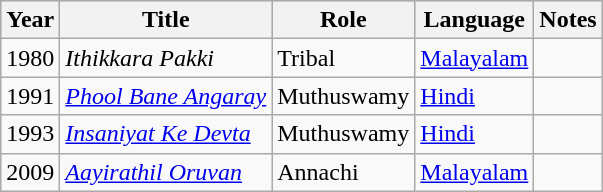<table class="wikitable">
<tr style="background:#ccc; text-align:center;">
<th>Year</th>
<th>Title</th>
<th>Role</th>
<th>Language</th>
<th>Notes</th>
</tr>
<tr>
<td>1980</td>
<td><em>Ithikkara Pakki</em></td>
<td>Tribal</td>
<td><a href='#'>Malayalam</a></td>
<td></td>
</tr>
<tr>
<td>1991</td>
<td><em><a href='#'>Phool Bane Angaray</a></em></td>
<td>Muthuswamy</td>
<td><a href='#'>Hindi</a></td>
<td></td>
</tr>
<tr>
<td>1993</td>
<td><em><a href='#'>Insaniyat Ke Devta</a></em></td>
<td>Muthuswamy</td>
<td><a href='#'>Hindi</a></td>
<td></td>
</tr>
<tr>
<td>2009</td>
<td><a href='#'><em>Aayirathil Oruvan</em></a></td>
<td>Annachi</td>
<td><a href='#'>Malayalam</a></td>
<td></td>
</tr>
</table>
